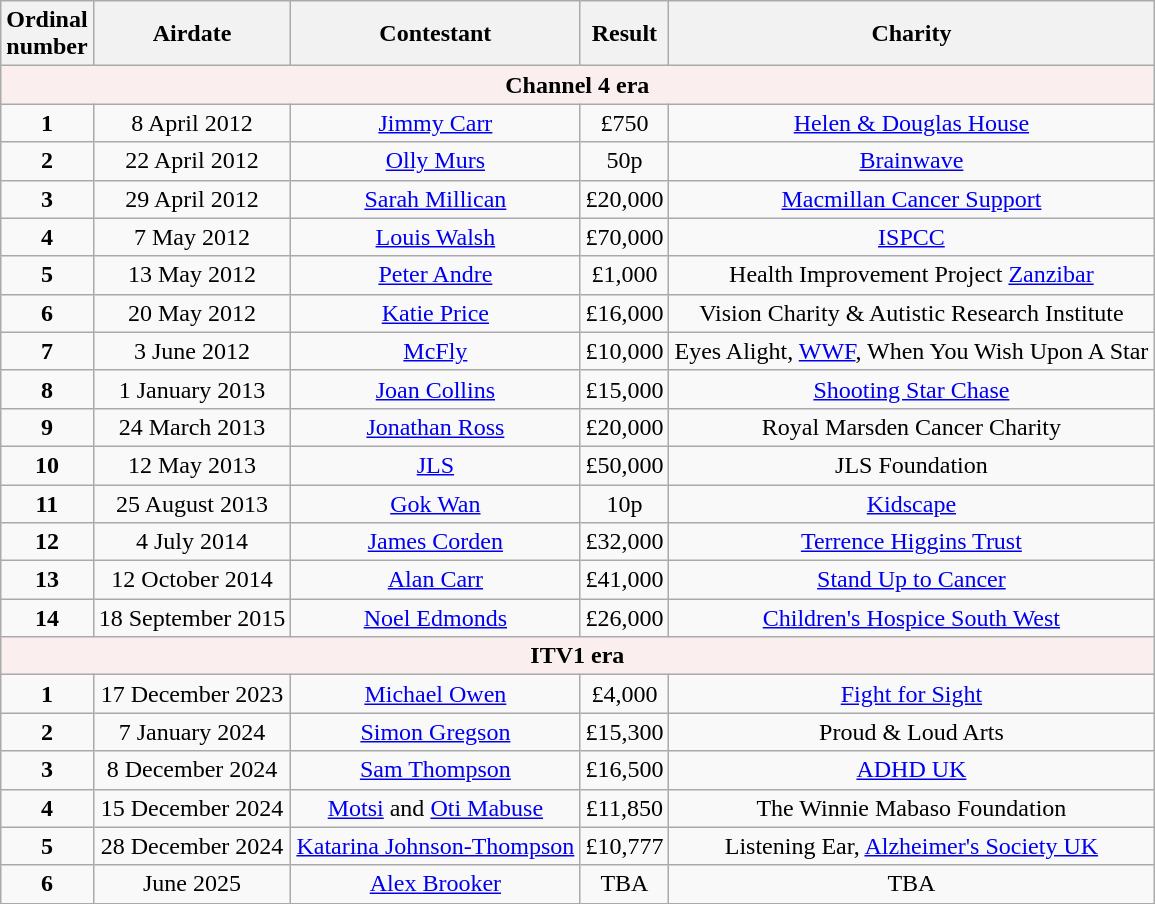<table class="wikitable" style="text-align: center;">
<tr>
<th>Ordinal<br>number</th>
<th>Airdate</th>
<th>Contestant</th>
<th>Result</th>
<th>Charity</th>
</tr>
<tr>
<td colspan="5" bgcolor="FAEEEE"><strong>Channel 4 era</strong></td>
</tr>
<tr>
<td><strong>1</strong></td>
<td>8 April 2012</td>
<td><a href='#'>Jimmy Carr</a></td>
<td>£750</td>
<td><a href='#'>Helen & Douglas House</a></td>
</tr>
<tr>
<td><strong>2</strong></td>
<td>22 April 2012</td>
<td><a href='#'>Olly Murs</a></td>
<td>50p</td>
<td><a href='#'>Brainwave</a></td>
</tr>
<tr>
<td><strong>3</strong></td>
<td>29 April 2012</td>
<td><a href='#'>Sarah Millican</a></td>
<td>£20,000</td>
<td><a href='#'>Macmillan Cancer Support</a></td>
</tr>
<tr>
<td><strong>4</strong></td>
<td>7 May 2012</td>
<td><a href='#'>Louis Walsh</a></td>
<td>£70,000</td>
<td><a href='#'>ISPCC</a></td>
</tr>
<tr>
<td><strong>5</strong></td>
<td>13 May 2012</td>
<td><a href='#'>Peter Andre</a></td>
<td>£1,000</td>
<td>Health Improvement Project <a href='#'>Zanzibar</a></td>
</tr>
<tr>
<td><strong>6</strong></td>
<td>20 May 2012</td>
<td><a href='#'>Katie Price</a></td>
<td>£16,000</td>
<td>Vision Charity & Autistic Research Institute</td>
</tr>
<tr>
<td><strong>7</strong></td>
<td>3 June 2012</td>
<td><a href='#'>McFly</a></td>
<td>£10,000</td>
<td>Eyes Alight, <a href='#'>WWF</a>, When You Wish Upon A Star</td>
</tr>
<tr>
<td><strong>8</strong></td>
<td>1 January 2013</td>
<td><a href='#'>Joan Collins</a></td>
<td>£15,000</td>
<td><a href='#'>Shooting Star Chase</a></td>
</tr>
<tr>
<td><strong>9</strong></td>
<td>24 March 2013</td>
<td><a href='#'>Jonathan Ross</a></td>
<td>£20,000</td>
<td>Royal Marsden Cancer Charity</td>
</tr>
<tr>
<td><strong>10</strong></td>
<td>12 May 2013</td>
<td><a href='#'>JLS</a></td>
<td>£50,000</td>
<td>JLS Foundation</td>
</tr>
<tr>
<td><strong>11</strong></td>
<td>25 August 2013</td>
<td><a href='#'>Gok Wan</a></td>
<td>10p</td>
<td><a href='#'>Kidscape</a></td>
</tr>
<tr>
<td><strong>12</strong></td>
<td>4 July 2014</td>
<td><a href='#'>James Corden</a></td>
<td>£32,000</td>
<td><a href='#'>Terrence Higgins Trust</a></td>
</tr>
<tr>
<td><strong>13</strong></td>
<td>12 October 2014</td>
<td><a href='#'>Alan Carr</a></td>
<td>£41,000</td>
<td><a href='#'>Stand Up to Cancer</a></td>
</tr>
<tr>
<td><strong>14</strong></td>
<td>18 September 2015</td>
<td><a href='#'>Noel Edmonds</a></td>
<td>£26,000</td>
<td><a href='#'>Children's Hospice South West</a></td>
</tr>
<tr>
<td colspan="5" bgcolor="FAEEEE"><strong>ITV1 era</strong></td>
</tr>
<tr>
<td><strong>1</strong></td>
<td>17 December 2023</td>
<td><a href='#'>Michael Owen</a></td>
<td>£4,000</td>
<td><a href='#'>Fight for Sight</a></td>
</tr>
<tr>
<td><strong>2</strong></td>
<td>7 January 2024</td>
<td><a href='#'>Simon Gregson</a></td>
<td>£15,300</td>
<td>Proud & Loud Arts</td>
</tr>
<tr>
<td><strong>3</strong></td>
<td>8 December 2024</td>
<td><a href='#'>Sam Thompson</a></td>
<td>£16,500</td>
<td><a href='#'>ADHD UK</a></td>
</tr>
<tr>
<td><strong>4</strong></td>
<td>15 December 2024</td>
<td><a href='#'>Motsi</a> and <a href='#'>Oti Mabuse</a></td>
<td>£11,850</td>
<td>The Winnie Mabaso Foundation</td>
</tr>
<tr>
<td><strong>5</strong></td>
<td>28 December 2024</td>
<td><a href='#'>Katarina Johnson-Thompson</a></td>
<td>£10,777</td>
<td>Listening Ear, <a href='#'>Alzheimer's Society UK</a></td>
</tr>
<tr>
<td><strong>6</strong></td>
<td>June 2025</td>
<td><a href='#'>Alex Brooker</a></td>
<td>TBA</td>
<td>TBA</td>
</tr>
</table>
